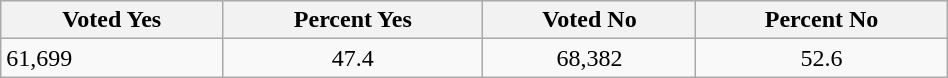<table class="wikitable" width="50%">
<tr bgcolor="#eeeeee">
<th>Voted Yes</th>
<th>Percent Yes</th>
<th>Voted No</th>
<th>Percent No</th>
</tr>
<tr align="center">
<td align="left">61,699</td>
<td>47.4</td>
<td>68,382</td>
<td>52.6</td>
</tr>
</table>
